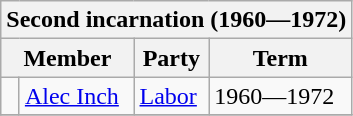<table class="wikitable">
<tr>
<th colspan="4">Second incarnation (1960—1972)</th>
</tr>
<tr>
<th colspan="2">Member</th>
<th>Party</th>
<th>Term</th>
</tr>
<tr>
<td> </td>
<td><a href='#'>Alec Inch</a></td>
<td><a href='#'>Labor</a></td>
<td>1960—1972</td>
</tr>
<tr>
</tr>
</table>
